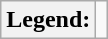<table class="wikitable">
<tr float=center>
<th>Legend:</th>
<td></td>
</tr>
</table>
